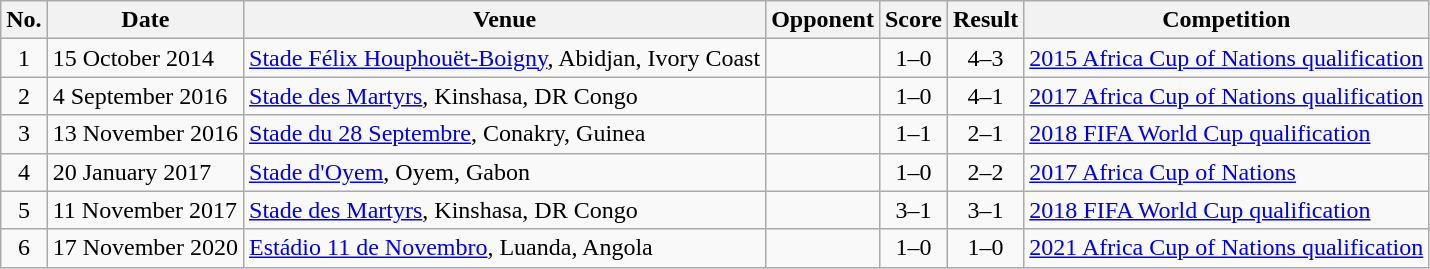<table class="wikitable sortable">
<tr>
<th>No.</th>
<th>Date</th>
<th>Venue</th>
<th>Opponent</th>
<th>Score</th>
<th>Result</th>
<th>Competition</th>
</tr>
<tr>
<td align=center>1</td>
<td>15 October 2014</td>
<td><a href='#'>Stade Félix Houphouët-Boigny</a>, Abidjan, Ivory Coast</td>
<td></td>
<td align=center>1–0</td>
<td align=center>4–3</td>
<td><a href='#'>2015 Africa Cup of Nations qualification</a></td>
</tr>
<tr>
<td align=center>2</td>
<td>4 September 2016</td>
<td><a href='#'>Stade des Martyrs</a>, Kinshasa, DR Congo</td>
<td></td>
<td align=center>1–0</td>
<td align=center>4–1</td>
<td><a href='#'>2017 Africa Cup of Nations qualification</a></td>
</tr>
<tr>
<td align=center>3</td>
<td>13 November 2016</td>
<td><a href='#'>Stade du 28 Septembre</a>, Conakry, Guinea</td>
<td></td>
<td align=center>1–1</td>
<td align=center>2–1</td>
<td><a href='#'>2018 FIFA World Cup qualification</a></td>
</tr>
<tr>
<td align=center>4</td>
<td>20 January 2017</td>
<td><a href='#'>Stade d'Oyem</a>, Oyem, Gabon</td>
<td></td>
<td align=center>1–0</td>
<td align=center>2–2</td>
<td><a href='#'>2017 Africa Cup of Nations</a></td>
</tr>
<tr>
<td align=center>5</td>
<td>11 November 2017</td>
<td><a href='#'>Stade des Martyrs</a>, Kinshasa, DR Congo</td>
<td></td>
<td align=center>3–1</td>
<td align=center>3–1</td>
<td><a href='#'>2018 FIFA World Cup qualification</a></td>
</tr>
<tr>
<td align=center>6</td>
<td>17 November 2020</td>
<td><a href='#'>Estádio 11 de Novembro</a>, Luanda, Angola</td>
<td></td>
<td align=center>1–0</td>
<td align=center>1–0</td>
<td><a href='#'>2021 Africa Cup of Nations qualification</a></td>
</tr>
</table>
